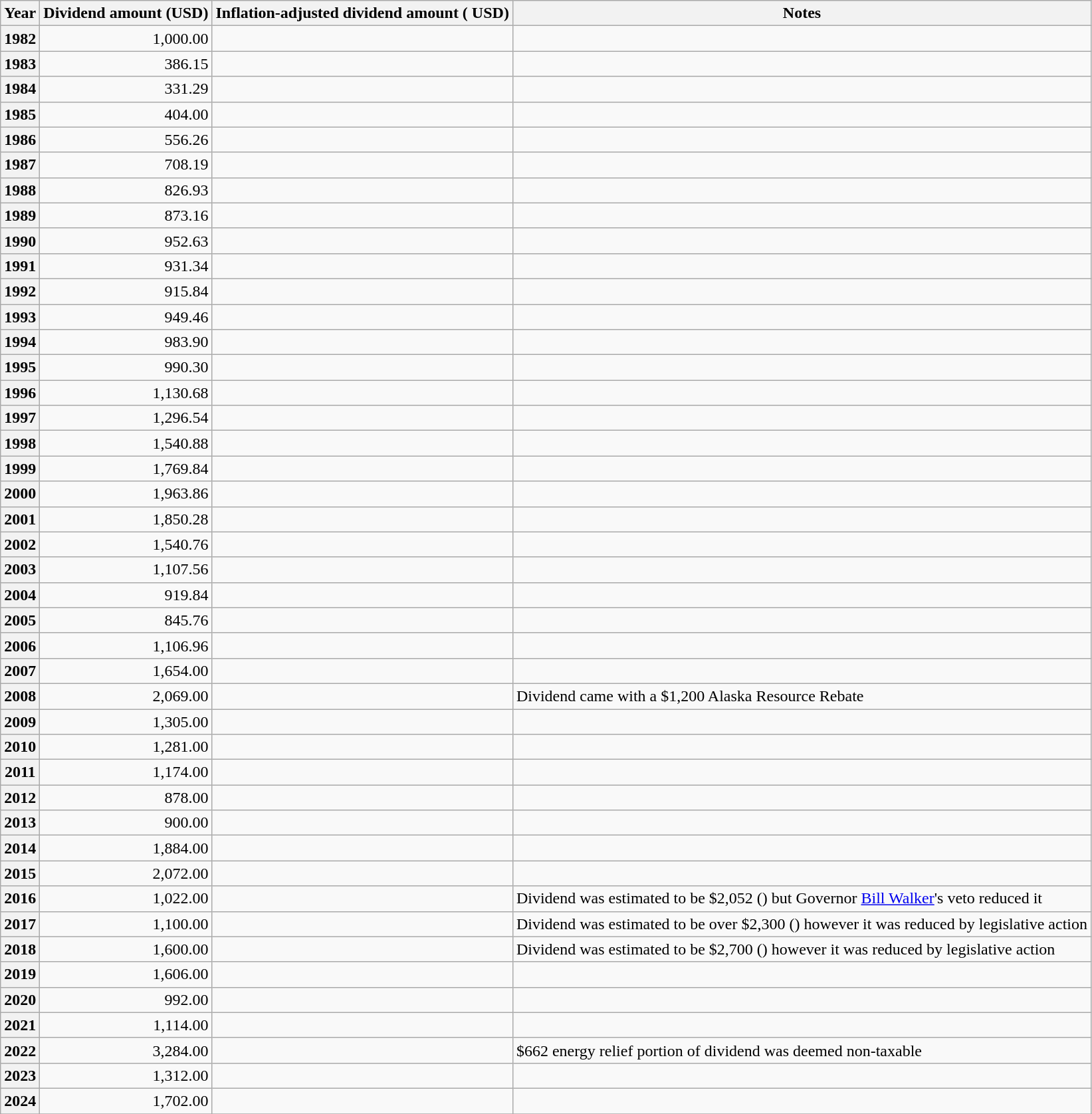<table class="wikitable sortable plainrowheaders" style="text-align: right;">
<tr>
<th scope="col">Year</th>
<th scope="col" data-sort-type="number">Dividend amount (USD)</th>
<th scope="col">Inflation-adjusted dividend amount ( USD)</th>
<th scope="col">Notes</th>
</tr>
<tr>
<th scope="row">1982</th>
<td>1,000.00</td>
<td></td>
<td style="text-align: left;"></td>
</tr>
<tr>
<th scope="row">1983</th>
<td>386.15</td>
<td></td>
<td style="text-align: left;"></td>
</tr>
<tr>
<th scope="row">1984</th>
<td>331.29</td>
<td></td>
<td style="text-align: left;"></td>
</tr>
<tr>
<th scope="row">1985</th>
<td>404.00</td>
<td></td>
<td style="text-align: left;"></td>
</tr>
<tr>
<th scope="row">1986</th>
<td>556.26</td>
<td></td>
<td style="text-align: left;"></td>
</tr>
<tr>
<th scope="row">1987</th>
<td>708.19</td>
<td></td>
<td style="text-align: left;"></td>
</tr>
<tr>
<th scope="row">1988</th>
<td>826.93</td>
<td></td>
<td style="text-align: left;"></td>
</tr>
<tr>
<th scope="row">1989</th>
<td>873.16</td>
<td></td>
<td style="text-align: left;"></td>
</tr>
<tr>
<th scope="row">1990</th>
<td>952.63</td>
<td></td>
<td style="text-align: left;"></td>
</tr>
<tr>
<th scope="row">1991</th>
<td>931.34</td>
<td></td>
<td style="text-align: left;"></td>
</tr>
<tr>
<th scope="row">1992</th>
<td>915.84</td>
<td></td>
<td style="text-align: left;"></td>
</tr>
<tr>
<th scope="row">1993</th>
<td>949.46</td>
<td></td>
<td style="text-align: left;"></td>
</tr>
<tr>
<th scope="row">1994</th>
<td>983.90</td>
<td></td>
<td style="text-align: left;"></td>
</tr>
<tr>
<th scope="row">1995</th>
<td>990.30</td>
<td></td>
<td style="text-align: left;"></td>
</tr>
<tr>
<th scope="row">1996</th>
<td>1,130.68</td>
<td></td>
<td style="text-align: left;"></td>
</tr>
<tr>
<th scope="row">1997</th>
<td>1,296.54</td>
<td></td>
<td style="text-align: left;"></td>
</tr>
<tr>
<th scope="row">1998</th>
<td>1,540.88</td>
<td></td>
<td style="text-align: left;"></td>
</tr>
<tr>
<th scope="row">1999</th>
<td>1,769.84</td>
<td></td>
<td style="text-align: left;"></td>
</tr>
<tr>
<th scope="row">2000</th>
<td>1,963.86</td>
<td></td>
<td style="text-align: left;"></td>
</tr>
<tr>
<th scope="row">2001</th>
<td>1,850.28</td>
<td></td>
<td style="text-align: left;"></td>
</tr>
<tr>
<th scope="row">2002</th>
<td>1,540.76</td>
<td></td>
<td style="text-align: left;"></td>
</tr>
<tr>
<th scope="row">2003</th>
<td>1,107.56</td>
<td></td>
<td style="text-align: left;"></td>
</tr>
<tr>
<th scope="row">2004</th>
<td>919.84</td>
<td></td>
<td style="text-align: left;"></td>
</tr>
<tr>
<th scope="row">2005</th>
<td>845.76</td>
<td></td>
<td style="text-align: left;"></td>
</tr>
<tr>
<th scope="row">2006</th>
<td>1,106.96</td>
<td></td>
<td style="text-align: left;"></td>
</tr>
<tr>
<th scope="row">2007</th>
<td>1,654.00</td>
<td></td>
<td style="text-align: left;"></td>
</tr>
<tr>
<th scope="row">2008</th>
<td>2,069.00</td>
<td></td>
<td style="text-align: left;">Dividend came with a $1,200 Alaska Resource Rebate</td>
</tr>
<tr>
<th scope="row">2009</th>
<td>1,305.00</td>
<td></td>
<td style="text-align: left;"></td>
</tr>
<tr>
<th scope="row">2010</th>
<td>1,281.00</td>
<td></td>
<td style="text-align: left;"></td>
</tr>
<tr>
<th scope="row">2011</th>
<td>1,174.00</td>
<td></td>
<td style="text-align: left;"></td>
</tr>
<tr>
<th scope="row">2012</th>
<td>878.00</td>
<td></td>
<td style="text-align: left;"></td>
</tr>
<tr>
<th scope="row">2013</th>
<td>900.00</td>
<td></td>
<td style="text-align: left;"></td>
</tr>
<tr>
<th scope="row">2014</th>
<td>1,884.00</td>
<td></td>
<td style="text-align: left;"></td>
</tr>
<tr>
<th scope="row">2015</th>
<td>2,072.00</td>
<td></td>
<td style="text-align: left;"></td>
</tr>
<tr>
<th scope="row">2016</th>
<td>1,022.00</td>
<td></td>
<td style="text-align: left;">Dividend was estimated to be $2,052 () but Governor <a href='#'>Bill Walker</a>'s veto reduced it</td>
</tr>
<tr>
<th scope="row">2017</th>
<td>1,100.00</td>
<td></td>
<td style="text-align: left;">Dividend was estimated to be over $2,300 () however it was reduced by legislative action</td>
</tr>
<tr>
<th scope="row">2018</th>
<td>1,600.00</td>
<td></td>
<td style="text-align: left;">Dividend was estimated to be $2,700 () however it was reduced by legislative action</td>
</tr>
<tr>
<th scope="row">2019</th>
<td>1,606.00</td>
<td></td>
<td style="text-align: left;"></td>
</tr>
<tr>
<th scope="row">2020</th>
<td>992.00</td>
<td></td>
<td style="text-align: left;"></td>
</tr>
<tr>
<th scope="row">2021</th>
<td>1,114.00</td>
<td></td>
<td style="text-align: left;"></td>
</tr>
<tr>
<th scope="row">2022</th>
<td>3,284.00</td>
<td></td>
<td style="text-align: left;"> $662 energy relief portion of dividend was deemed non-taxable</td>
</tr>
<tr>
<th scope="row">2023</th>
<td>1,312.00</td>
<td></td>
<td style="text-align: left;"></td>
</tr>
<tr>
<th scope="row">2024</th>
<td>1,702.00</td>
<td></td>
<td style="text-align: left;"></td>
</tr>
<tr>
</tr>
<tr>
</tr>
</table>
